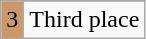<table class="wikitable">
<tr>
</tr>
<tr>
<td style="text-align:center; background-color:#C96;">3</td>
<td>Third place</td>
</tr>
</table>
